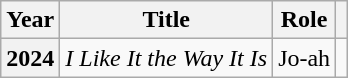<table class="wikitable  plainrowheaders">
<tr>
<th scope="col">Year</th>
<th scope="col">Title</th>
<th scope="col">Role</th>
<th scope="col" class="unsortable"></th>
</tr>
<tr>
<th scope="row">2024</th>
<td><em>I Like It the Way It Is</em></td>
<td>Jo-ah</td>
<td></td>
</tr>
</table>
